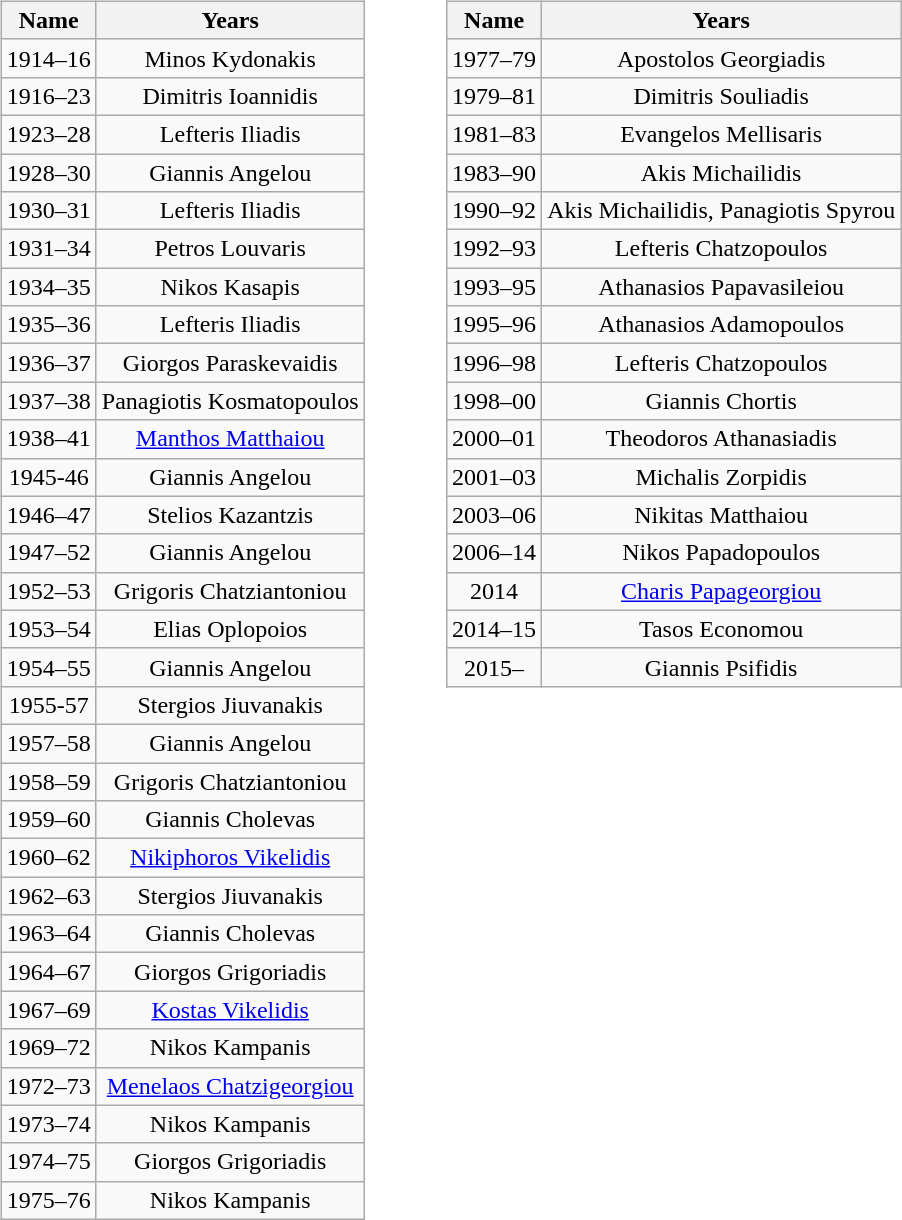<table>
<tr>
<td width="10"> </td>
<td valign="top"><br><table class="wikitable" style="text-align: center">
<tr>
<th>Name</th>
<th>Years</th>
</tr>
<tr>
<td>1914–16</td>
<td>Minos Kydonakis</td>
</tr>
<tr>
<td>1916–23</td>
<td>Dimitris Ioannidis</td>
</tr>
<tr>
<td>1923–28</td>
<td>Lefteris Iliadis</td>
</tr>
<tr>
<td>1928–30</td>
<td>Giannis Angelou</td>
</tr>
<tr>
<td>1930–31</td>
<td>Lefteris Iliadis</td>
</tr>
<tr>
<td>1931–34</td>
<td>Petros Louvaris</td>
</tr>
<tr>
<td>1934–35</td>
<td>Nikos Kasapis</td>
</tr>
<tr>
<td>1935–36</td>
<td>Lefteris Iliadis</td>
</tr>
<tr>
<td>1936–37</td>
<td>Giorgos Paraskevaidis</td>
</tr>
<tr>
<td>1937–38</td>
<td>Panagiotis Kosmatopoulos</td>
</tr>
<tr>
<td>1938–41</td>
<td><a href='#'>Manthos Matthaiou</a></td>
</tr>
<tr>
<td>1945-46</td>
<td>Giannis Angelou</td>
</tr>
<tr>
<td>1946–47</td>
<td>Stelios Kazantzis</td>
</tr>
<tr>
<td>1947–52</td>
<td>Giannis Angelou</td>
</tr>
<tr>
<td>1952–53</td>
<td>Grigoris Chatziantoniou</td>
</tr>
<tr>
<td>1953–54</td>
<td>Elias Oplopoios</td>
</tr>
<tr>
<td>1954–55</td>
<td>Giannis Angelou</td>
</tr>
<tr>
<td>1955-57</td>
<td>Stergios Jiuvanakis</td>
</tr>
<tr>
<td>1957–58</td>
<td>Giannis Angelou</td>
</tr>
<tr>
<td>1958–59</td>
<td>Grigoris Chatziantoniou</td>
</tr>
<tr>
<td>1959–60</td>
<td>Giannis Cholevas</td>
</tr>
<tr>
<td>1960–62</td>
<td><a href='#'>Nikiphoros Vikelidis</a></td>
</tr>
<tr>
<td>1962–63</td>
<td>Stergios Jiuvanakis</td>
</tr>
<tr>
<td>1963–64</td>
<td>Giannis Cholevas</td>
</tr>
<tr>
<td>1964–67</td>
<td>Giorgos Grigoriadis</td>
</tr>
<tr>
<td>1967–69</td>
<td><a href='#'>Kostas Vikelidis</a></td>
</tr>
<tr>
<td>1969–72</td>
<td>Nikos Kampanis</td>
</tr>
<tr>
<td>1972–73</td>
<td><a href='#'>Menelaos Chatzigeorgiou</a></td>
</tr>
<tr>
<td>1973–74</td>
<td>Nikos Kampanis</td>
</tr>
<tr>
<td>1974–75</td>
<td>Giorgos Grigoriadis</td>
</tr>
<tr>
<td>1975–76</td>
<td>Nikos Kampanis</td>
</tr>
</table>
</td>
<td width="30"> </td>
<td valign="top"><br><table class="wikitable" style="text-align: center">
<tr>
<th>Name</th>
<th>Years</th>
</tr>
<tr>
<td>1977–79</td>
<td>Apostolos Georgiadis</td>
</tr>
<tr>
<td>1979–81</td>
<td>Dimitris Souliadis</td>
</tr>
<tr>
<td>1981–83</td>
<td>Evangelos Mellisaris</td>
</tr>
<tr>
<td>1983–90</td>
<td>Akis Michailidis</td>
</tr>
<tr>
<td>1990–92</td>
<td>Akis Michailidis, Panagiotis Spyrou</td>
</tr>
<tr>
<td>1992–93</td>
<td>Lefteris Chatzopoulos</td>
</tr>
<tr>
<td>1993–95</td>
<td>Athanasios Papavasileiou</td>
</tr>
<tr>
<td>1995–96</td>
<td>Athanasios Adamopoulos</td>
</tr>
<tr>
<td>1996–98</td>
<td>Lefteris Chatzopoulos</td>
</tr>
<tr>
<td>1998–00</td>
<td>Giannis Chortis</td>
</tr>
<tr>
<td>2000–01</td>
<td>Theodoros Athanasiadis</td>
</tr>
<tr>
<td>2001–03</td>
<td>Michalis Zorpidis</td>
</tr>
<tr>
<td>2003–06</td>
<td>Nikitas Matthaiou</td>
</tr>
<tr>
<td>2006–14</td>
<td>Nikos Papadopoulos</td>
</tr>
<tr>
<td>2014</td>
<td><a href='#'>Charis Papageorgiou</a></td>
</tr>
<tr>
<td>2014–15</td>
<td>Tasos Economou</td>
</tr>
<tr>
<td>2015–</td>
<td>Giannis Psifidis</td>
</tr>
</table>
</td>
</tr>
</table>
